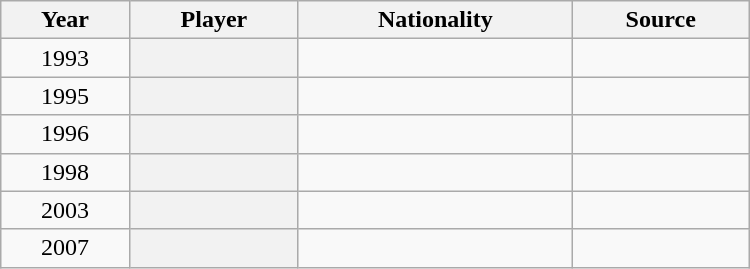<table class="wikitable plainrowheaders sortable" style="text-align:center; width:500px">
<tr>
<th scope=col>Year</th>
<th scope=col>Player</th>
<th scope=col>Nationality</th>
<th scope=col class=unsortable>Source</th>
</tr>
<tr>
<td>1993</td>
<th scope=row></th>
<td align=left></td>
<td></td>
</tr>
<tr>
<td>1995</td>
<th scope=row></th>
<td align=left></td>
<td></td>
</tr>
<tr>
<td>1996</td>
<th scope=row></th>
<td align=left></td>
<td></td>
</tr>
<tr>
<td>1998</td>
<th scope=row></th>
<td align=left></td>
<td></td>
</tr>
<tr>
<td>2003</td>
<th scope=row></th>
<td align=left></td>
<td></td>
</tr>
<tr>
<td>2007</td>
<th scope=row></th>
<td align=left></td>
<td></td>
</tr>
</table>
